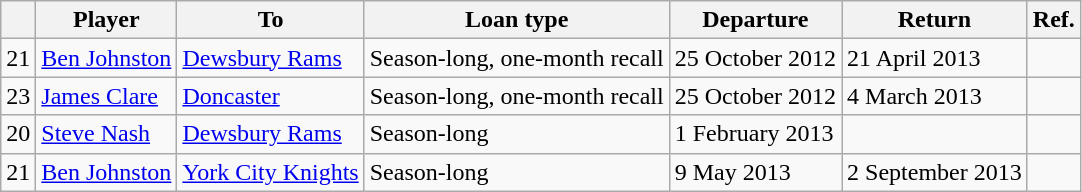<table class="wikitable defaultleft col1center">
<tr>
<th></th>
<th>Player</th>
<th>To</th>
<th>Loan type</th>
<th>Departure</th>
<th>Return</th>
<th>Ref.</th>
</tr>
<tr>
<td>21</td>
<td> <a href='#'>Ben Johnston</a></td>
<td> <a href='#'>Dewsbury Rams</a></td>
<td>Season-long, one-month recall</td>
<td>25 October 2012</td>
<td>21 April 2013</td>
<td></td>
</tr>
<tr>
<td>23</td>
<td> <a href='#'>James Clare</a></td>
<td> <a href='#'>Doncaster</a></td>
<td>Season-long, one-month recall</td>
<td>25 October 2012</td>
<td>4 March 2013</td>
<td></td>
</tr>
<tr>
<td>20</td>
<td> <a href='#'>Steve Nash</a></td>
<td> <a href='#'>Dewsbury Rams</a></td>
<td>Season-long</td>
<td>1 February 2013</td>
<td></td>
<td></td>
</tr>
<tr>
<td>21</td>
<td> <a href='#'>Ben Johnston</a></td>
<td style="text-align:left;"> <a href='#'>York City Knights</a></td>
<td>Season-long</td>
<td>9 May 2013</td>
<td>2 September 2013</td>
<td></td>
</tr>
</table>
